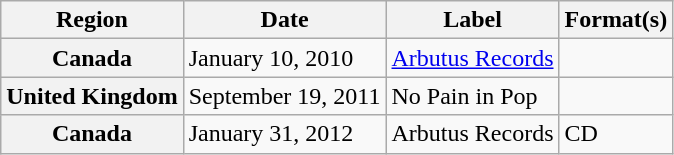<table class="wikitable plainrowheaders">
<tr>
<th scope="col">Region</th>
<th scope="col">Date</th>
<th scope="col">Label</th>
<th scope="col">Format(s)</th>
</tr>
<tr>
<th scope="row">Canada</th>
<td>January 10, 2010</td>
<td><a href='#'>Arbutus Records</a></td>
<td></td>
</tr>
<tr>
<th scope="row">United Kingdom</th>
<td>September 19, 2011</td>
<td>No Pain in Pop</td>
<td></td>
</tr>
<tr>
<th scope="row">Canada</th>
<td>January 31, 2012</td>
<td>Arbutus Records</td>
<td>CD</td>
</tr>
</table>
